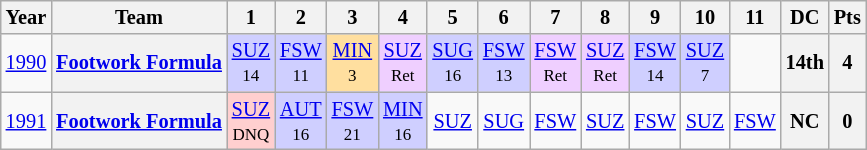<table class="wikitable" style="text-align:center; font-size:85%">
<tr>
<th>Year</th>
<th>Team</th>
<th>1</th>
<th>2</th>
<th>3</th>
<th>4</th>
<th>5</th>
<th>6</th>
<th>7</th>
<th>8</th>
<th>9</th>
<th>10</th>
<th>11</th>
<th>DC</th>
<th>Pts</th>
</tr>
<tr>
<td><a href='#'>1990</a></td>
<th nowrap><a href='#'>Footwork Formula</a></th>
<td style="background:#CFCFFF;"><a href='#'>SUZ</a><br><small>14</small></td>
<td style="background:#CFCFFF;"><a href='#'>FSW</a><br><small>11</small></td>
<td style="background:#FFDF9F;"><a href='#'>MIN</a><br><small>3</small></td>
<td style="background:#EFCFFF;"><a href='#'>SUZ</a><br><small>Ret</small></td>
<td style="background:#CFCFFF;"><a href='#'>SUG</a><br><small>16</small></td>
<td style="background:#CFCFFF;"><a href='#'>FSW</a><br><small>13</small></td>
<td style="background:#EFCFFF;"><a href='#'>FSW</a><br><small>Ret</small></td>
<td style="background:#EFCFFF;"><a href='#'>SUZ</a><br><small>Ret</small></td>
<td style="background:#CFCFFF;"><a href='#'>FSW</a><br><small>14</small></td>
<td style="background:#CFCFFF;"><a href='#'>SUZ</a><br><small>7</small></td>
<td></td>
<th>14th</th>
<th>4</th>
</tr>
<tr>
<td><a href='#'>1991</a></td>
<th nowrap><a href='#'>Footwork Formula</a></th>
<td style="background:#FFCFCF;"><a href='#'>SUZ</a><br><small>DNQ</small></td>
<td style="background:#CFCFFF;"><a href='#'>AUT</a><br><small>16</small></td>
<td style="background:#CFCFFF;"><a href='#'>FSW</a><br><small>21</small></td>
<td style="background:#CFCFFF;"><a href='#'>MIN</a><br><small>16</small></td>
<td><a href='#'>SUZ</a><br></td>
<td><a href='#'>SUG</a><br></td>
<td><a href='#'>FSW</a><br></td>
<td><a href='#'>SUZ</a><br></td>
<td><a href='#'>FSW</a><br></td>
<td><a href='#'>SUZ</a><br></td>
<td><a href='#'>FSW</a><br></td>
<th>NC</th>
<th>0</th>
</tr>
</table>
